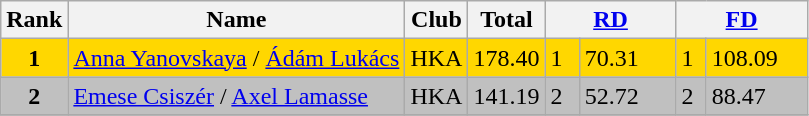<table class="wikitable sortable">
<tr>
<th>Rank</th>
<th>Name</th>
<th>Club</th>
<th>Total</th>
<th colspan="2" width="80px"><a href='#'>RD</a></th>
<th colspan="2" width="80px"><a href='#'>FD</a></th>
</tr>
<tr bgcolor="gold">
<td align="center"><strong>1</strong></td>
<td><a href='#'>Anna Yanovskaya</a> / <a href='#'>Ádám Lukács</a></td>
<td>HKA</td>
<td>178.40</td>
<td>1</td>
<td>70.31</td>
<td>1</td>
<td>108.09</td>
</tr>
<tr bgcolor="silver">
<td align="center"><strong>2</strong></td>
<td><a href='#'>Emese Csiszér</a> / <a href='#'>Axel Lamasse</a></td>
<td>HKA</td>
<td>141.19</td>
<td>2</td>
<td>52.72</td>
<td>2</td>
<td>88.47</td>
</tr>
<tr>
</tr>
</table>
